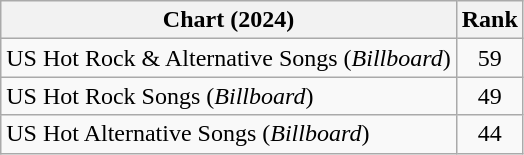<table class="wikitable">
<tr>
<th>Chart (2024)</th>
<th>Rank</th>
</tr>
<tr>
<td>US Hot Rock & Alternative Songs (<em>Billboard</em>)</td>
<td style="text-align:center;">59</td>
</tr>
<tr>
<td>US Hot Rock Songs (<em>Billboard</em>)</td>
<td style="text-align:center;">49</td>
</tr>
<tr>
<td>US Hot Alternative Songs (<em>Billboard</em>)</td>
<td style="text-align:center;">44</td>
</tr>
</table>
